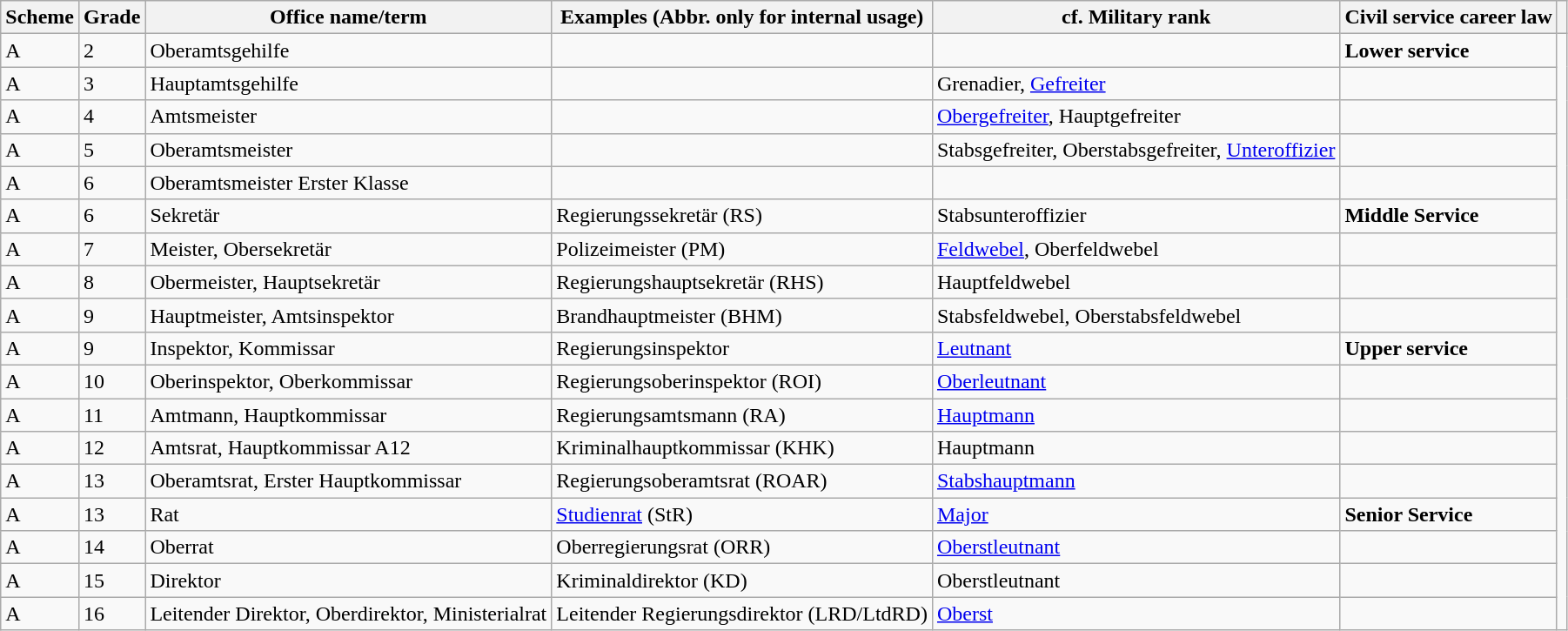<table class="wikitable">
<tr>
<th>Scheme</th>
<th>Grade</th>
<th>Office name/term</th>
<th>Examples (Abbr. only for internal usage)</th>
<th>cf. Military rank</th>
<th>Civil service career law</th>
<th></th>
</tr>
<tr>
<td>A</td>
<td>2</td>
<td>Oberamtsgehilfe</td>
<td></td>
<td></td>
<td><strong>Lower service</strong></td>
</tr>
<tr>
<td>A</td>
<td>3</td>
<td>Hauptamtsgehilfe</td>
<td></td>
<td>Grenadier, <a href='#'>Gefreiter</a></td>
<td></td>
</tr>
<tr>
<td>A</td>
<td>4</td>
<td>Amtsmeister</td>
<td></td>
<td><a href='#'>Obergefreiter</a>, Hauptgefreiter</td>
<td></td>
</tr>
<tr>
<td>A</td>
<td>5</td>
<td>Oberamtsmeister</td>
<td></td>
<td>Stabsgefreiter, Oberstabsgefreiter, <a href='#'>Unteroffizier</a></td>
<td></td>
</tr>
<tr>
<td>A</td>
<td>6</td>
<td>Oberamtsmeister Erster Klasse</td>
<td></td>
<td></td>
<td></td>
</tr>
<tr>
<td>A</td>
<td>6</td>
<td>Sekretär</td>
<td>Regierungssekretär (RS)</td>
<td>Stabsunteroffizier</td>
<td><strong>Middle Service</strong></td>
</tr>
<tr>
<td>A</td>
<td>7</td>
<td>Meister, Obersekretär</td>
<td>Polizeimeister (PM)</td>
<td><a href='#'>Feldwebel</a>, Oberfeldwebel</td>
<td></td>
</tr>
<tr>
<td>A</td>
<td>8</td>
<td>Obermeister, Hauptsekretär</td>
<td>Regierungshauptsekretär (RHS)</td>
<td>Hauptfeldwebel</td>
<td></td>
</tr>
<tr>
<td>A</td>
<td>9</td>
<td>Hauptmeister, Amtsinspektor</td>
<td>Brandhauptmeister (BHM)</td>
<td>Stabsfeldwebel, Oberstabsfeldwebel</td>
<td></td>
</tr>
<tr>
<td>A</td>
<td>9</td>
<td>Inspektor, Kommissar</td>
<td>Regierungsinspektor</td>
<td><a href='#'>Leutnant</a></td>
<td><strong>Upper service</strong></td>
</tr>
<tr>
<td>A</td>
<td>10</td>
<td>Oberinspektor, Oberkommissar</td>
<td>Regierungsoberinspektor (ROI)</td>
<td><a href='#'>Oberleutnant</a></td>
<td></td>
</tr>
<tr>
<td>A</td>
<td>11</td>
<td>Amtmann, Hauptkommissar</td>
<td>Regierungsamtsmann (RA)</td>
<td><a href='#'>Hauptmann</a></td>
<td></td>
</tr>
<tr>
<td>A</td>
<td>12</td>
<td>Amtsrat, Hauptkommissar A12</td>
<td>Kriminalhauptkommissar (KHK)</td>
<td>Hauptmann</td>
<td></td>
</tr>
<tr>
<td>A</td>
<td>13</td>
<td>Oberamtsrat, Erster Hauptkommissar</td>
<td>Regierungsoberamtsrat (ROAR)</td>
<td><a href='#'>Stabshauptmann</a></td>
<td></td>
</tr>
<tr>
<td>A</td>
<td>13</td>
<td>Rat</td>
<td><a href='#'>Studienrat</a> (StR)</td>
<td><a href='#'>Major</a></td>
<td><strong>Senior Service</strong></td>
</tr>
<tr>
<td>A</td>
<td>14</td>
<td>Oberrat</td>
<td>Oberregierungsrat (ORR)</td>
<td><a href='#'>Oberstleutnant</a></td>
<td></td>
</tr>
<tr>
<td>A</td>
<td>15</td>
<td>Direktor</td>
<td>Kriminaldirektor (KD)</td>
<td>Oberstleutnant</td>
<td></td>
</tr>
<tr>
<td>A</td>
<td>16</td>
<td>Leitender Direktor, Oberdirektor, Ministerialrat</td>
<td>Leitender Regierungsdirektor (LRD/LtdRD)</td>
<td><a href='#'>Oberst</a></td>
<td></td>
</tr>
</table>
